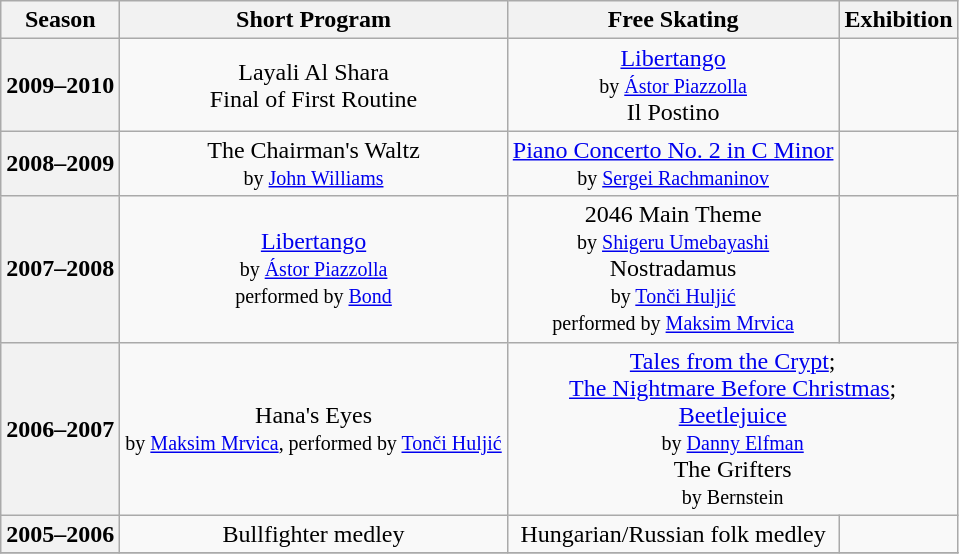<table class="wikitable" style="text-align:center">
<tr>
<th>Season</th>
<th>Short Program</th>
<th>Free Skating</th>
<th>Exhibition</th>
</tr>
<tr>
<th>2009–2010</th>
<td>Layali Al Shara <br> Final of First Routine</td>
<td><a href='#'>Libertango</a><br><small> by <a href='#'>Ástor Piazzolla</a> </small> <br> Il Postino</td>
<td></td>
</tr>
<tr>
<th>2008–2009</th>
<td>The Chairman's Waltz <br><small> by <a href='#'>John Williams</a></small></td>
<td><a href='#'>Piano Concerto No. 2 in C Minor</a> <br><small> by <a href='#'>Sergei Rachmaninov</a></small></td>
<td></td>
</tr>
<tr>
<th>2007–2008</th>
<td><a href='#'>Libertango</a> <br><small>by <a href='#'>Ástor Piazzolla</a> <br> performed by <a href='#'>Bond</a> </small></td>
<td>2046 Main Theme <br><small> by <a href='#'>Shigeru Umebayashi</a></small> <br> Nostradamus <br><small> by <a href='#'>Tonči Huljić</a> <br> performed by <a href='#'>Maksim Mrvica</a></small></td>
<td></td>
</tr>
<tr>
<th>2006–2007</th>
<td>Hana's Eyes <br><small> by <a href='#'>Maksim Mrvica</a>, performed by <a href='#'>Tonči Huljić</a></small></td>
<td colspan=2><a href='#'>Tales from the Crypt</a>; <br> <a href='#'>The Nightmare Before Christmas</a>;<br> <a href='#'>Beetlejuice</a> <small><br> by <a href='#'>Danny Elfman</a></small> <br> The Grifters <br><small> by Bernstein</small></td>
</tr>
<tr>
<th>2005–2006</th>
<td>Bullfighter medley</td>
<td>Hungarian/Russian folk medley</td>
<td></td>
</tr>
<tr>
</tr>
</table>
